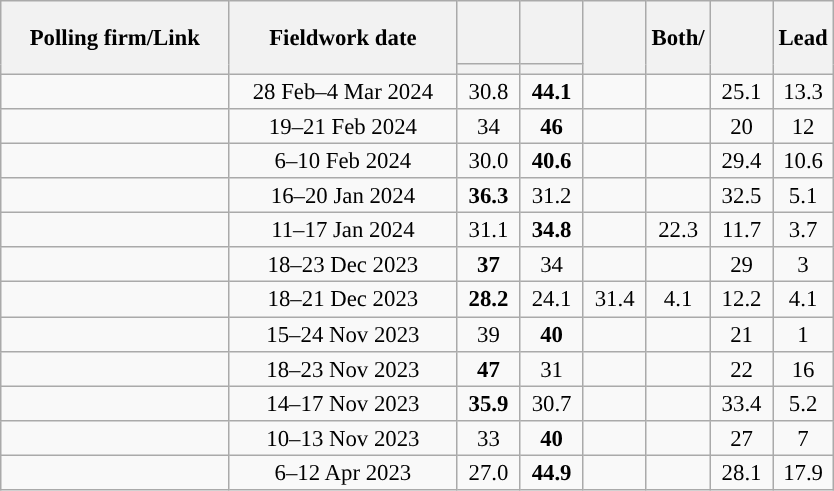<table class="wikitable sortable mw-datatable" style="text-align:center;font-size:95%;line-height:16px;">
<tr style="height:42px;">
<th style="width:145px;" rowspan="2">Polling firm/Link</th>
<th style="width:145px;" rowspan="2">Fieldwork date</th>
<th style="width:35px;"></th>
<th style="width:35px;"></th>
<th class="unsortable" style="width:35px;" rowspan="2"></th>
<th class="unsortable" style="width:35px;" rowspan="2">Both/<br></th>
<th class="unsortable" style="width:35px;" rowspan="2"></th>
<th class="unsortable" style="width:30px;" rowspan="2">Lead</th>
</tr>
<tr>
<th style="color:inherit;background:"></th>
<th style="color:inherit;background:"></th>
</tr>
<tr>
<td></td>
<td data-sort-value="2019-10-03">28 Feb–4 Mar 2024</td>
<td>30.8</td>
<td><strong>44.1</strong></td>
<td></td>
<td></td>
<td>25.1</td>
<td style="background:">13.3</td>
</tr>
<tr>
<td></td>
<td data-sort-value="2019-10-03">19–21 Feb 2024</td>
<td>34</td>
<td><strong>46</strong></td>
<td></td>
<td></td>
<td>20</td>
<td style="background:">12</td>
</tr>
<tr>
<td></td>
<td data-sort-value="2019-10-03">6–10 Feb 2024</td>
<td>30.0</td>
<td><strong>40.6</strong></td>
<td></td>
<td></td>
<td>29.4</td>
<td style="background:">10.6</td>
</tr>
<tr>
<td></td>
<td data-sort-value="2019-10-03">16–20 Jan 2024</td>
<td><strong>36.3</strong></td>
<td>31.2</td>
<td></td>
<td></td>
<td>32.5</td>
<td style="background:">5.1</td>
</tr>
<tr>
<td></td>
<td data-sort-value="2019-10-03">11–17 Jan 2024</td>
<td>31.1</td>
<td><strong>34.8</strong></td>
<td></td>
<td>22.3</td>
<td>11.7</td>
<td style="background:">3.7</td>
</tr>
<tr>
<td></td>
<td>18–23 Dec 2023</td>
<td><strong>37</strong></td>
<td>34</td>
<td></td>
<td></td>
<td>29</td>
<td style="background:">3</td>
</tr>
<tr>
<td></td>
<td>18–21 Dec 2023</td>
<td><strong>28.2</strong></td>
<td>24.1</td>
<td>31.4</td>
<td>4.1</td>
<td>12.2</td>
<td style="background:">4.1</td>
</tr>
<tr>
<td></td>
<td>15–24 Nov 2023</td>
<td>39</td>
<td><strong>40</strong></td>
<td></td>
<td></td>
<td>21</td>
<td style="background:">1</td>
</tr>
<tr>
<td></td>
<td>18–23 Nov 2023</td>
<td><strong>47</strong></td>
<td>31</td>
<td></td>
<td></td>
<td>22</td>
<td style="background:">16</td>
</tr>
<tr>
<td></td>
<td>14–17 Nov 2023</td>
<td><strong>35.9</strong></td>
<td>30.7</td>
<td></td>
<td></td>
<td>33.4</td>
<td style="background:">5.2</td>
</tr>
<tr>
<td></td>
<td>10–13 Nov 2023</td>
<td>33</td>
<td><strong>40</strong></td>
<td></td>
<td></td>
<td>27</td>
<td style="background:">7</td>
</tr>
<tr>
<td></td>
<td>6–12 Apr 2023</td>
<td>27.0</td>
<td><strong>44.9</strong></td>
<td></td>
<td></td>
<td>28.1</td>
<td style="background:">17.9</td>
</tr>
</table>
